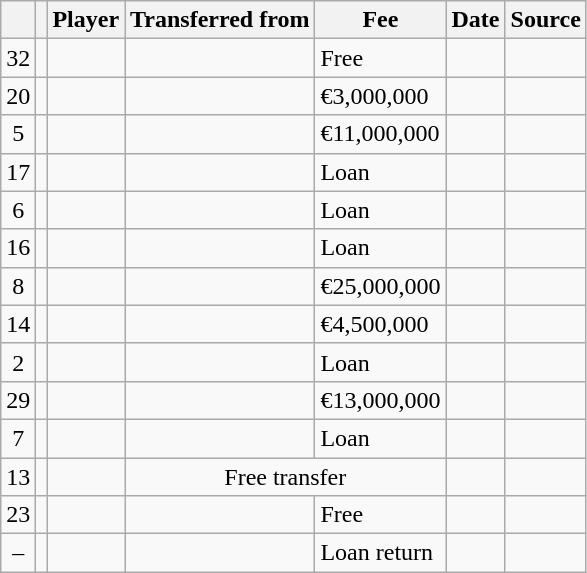<table class="wikitable sortable">
<tr>
<th scope=col></th>
<th scope=col></th>
<th scope=col>Player</th>
<th scope=col>Transferred from</th>
<th scope=col>Fee</th>
<th scope=col>Date</th>
<th scope=col>Source</th>
</tr>
<tr>
<td align=center>32</td>
<td align=center></td>
<td></td>
<td></td>
<td>Free</td>
<td rowspan=1></td>
<td></td>
</tr>
<tr>
<td align=center>20</td>
<td align=center></td>
<td></td>
<td></td>
<td>€3,000,000</td>
<td rowspan=1></td>
<td></td>
</tr>
<tr>
<td align=center>5</td>
<td align=center></td>
<td></td>
<td></td>
<td>€11,000,000</td>
<td rowspan=1></td>
<td></td>
</tr>
<tr>
<td align=center>17</td>
<td align=center></td>
<td></td>
<td></td>
<td>Loan</td>
<td rowspan=1></td>
<td></td>
</tr>
<tr>
<td align=center>6</td>
<td align=center></td>
<td></td>
<td></td>
<td>Loan</td>
<td rowspan=1></td>
<td></td>
</tr>
<tr>
<td align=center>16</td>
<td align=center></td>
<td></td>
<td></td>
<td>Loan</td>
<td rowspan=1></td>
<td></td>
</tr>
<tr>
<td align=center>8</td>
<td align=center></td>
<td></td>
<td></td>
<td>€25,000,000</td>
<td rowspan=1></td>
<td></td>
</tr>
<tr>
<td align=center>14</td>
<td align=center></td>
<td></td>
<td></td>
<td>€4,500,000</td>
<td rowspan=1></td>
<td></td>
</tr>
<tr>
<td align=center>2</td>
<td align=center></td>
<td></td>
<td></td>
<td>Loan</td>
<td rowspan=1></td>
<td></td>
</tr>
<tr>
<td align=center>29</td>
<td align=center></td>
<td></td>
<td></td>
<td>€13,000,000</td>
<td rowspan=1></td>
<td></td>
</tr>
<tr>
<td align=center>7</td>
<td align=center></td>
<td></td>
<td></td>
<td>Loan</td>
<td rowspan=1></td>
<td></td>
</tr>
<tr>
<td align=center>13</td>
<td align=center></td>
<td></td>
<td colspan="2" style="text-align: center;">Free transfer</td>
<td rowspan=1></td>
<td></td>
</tr>
<tr>
<td align=center>23</td>
<td align=center></td>
<td></td>
<td></td>
<td>Free</td>
<td rowspan=1></td>
<td></td>
</tr>
<tr>
<td align=center>–</td>
<td align=center></td>
<td></td>
<td></td>
<td>Loan return</td>
<td rowspan=1></td>
<td></td>
</tr>
</table>
